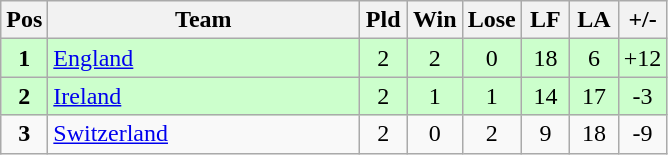<table class="wikitable" style="font-size: 100%">
<tr>
<th width=20>Pos</th>
<th width=200>Team</th>
<th width=25>Pld</th>
<th width=25>Win</th>
<th width=25>Lose</th>
<th width=25>LF</th>
<th width=25>LA</th>
<th width=25>+/-</th>
</tr>
<tr align=center style="background: #ccffcc;">
<td><strong>1</strong></td>
<td align="left"> <a href='#'>England</a></td>
<td>2</td>
<td>2</td>
<td>0</td>
<td>18</td>
<td>6</td>
<td>+12</td>
</tr>
<tr align=center style="background: #ccffcc;">
<td><strong>2</strong></td>
<td align="left"> <a href='#'>Ireland</a></td>
<td>2</td>
<td>1</td>
<td>1</td>
<td>14</td>
<td>17</td>
<td>-3</td>
</tr>
<tr align=center>
<td><strong>3</strong></td>
<td align="left"> <a href='#'>Switzerland</a></td>
<td>2</td>
<td>0</td>
<td>2</td>
<td>9</td>
<td>18</td>
<td>-9</td>
</tr>
</table>
